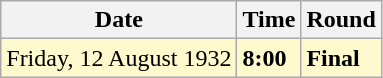<table class="wikitable">
<tr>
<th>Date</th>
<th>Time</th>
<th>Round</th>
</tr>
<tr style=background:lemonchiffon>
<td>Friday, 12 August 1932</td>
<td><strong>8:00</strong></td>
<td><strong>Final</strong></td>
</tr>
</table>
